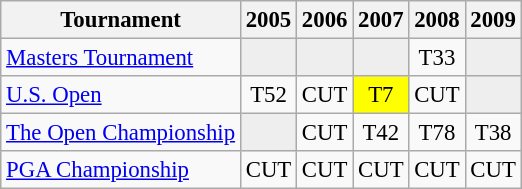<table class="wikitable" style="font-size:95%;text-align:center;">
<tr>
<th>Tournament</th>
<th>2005</th>
<th>2006</th>
<th>2007</th>
<th>2008</th>
<th>2009</th>
</tr>
<tr>
<td align=left><a href='#'>Masters Tournament</a></td>
<td style="background:#eeeeee;"></td>
<td style="background:#eeeeee;"></td>
<td style="background:#eeeeee;"></td>
<td>T33</td>
<td style="background:#eeeeee;"></td>
</tr>
<tr>
<td align=left><a href='#'>U.S. Open</a></td>
<td>T52</td>
<td>CUT</td>
<td style="background:yellow;">T7</td>
<td>CUT</td>
<td style="background:#eeeeee;"></td>
</tr>
<tr>
<td align=left><a href='#'>The Open Championship</a></td>
<td style="background:#eeeeee;"></td>
<td>CUT</td>
<td>T42</td>
<td>T78</td>
<td>T38</td>
</tr>
<tr>
<td align=left><a href='#'>PGA Championship</a></td>
<td>CUT</td>
<td>CUT</td>
<td>CUT</td>
<td>CUT</td>
<td>CUT</td>
</tr>
</table>
